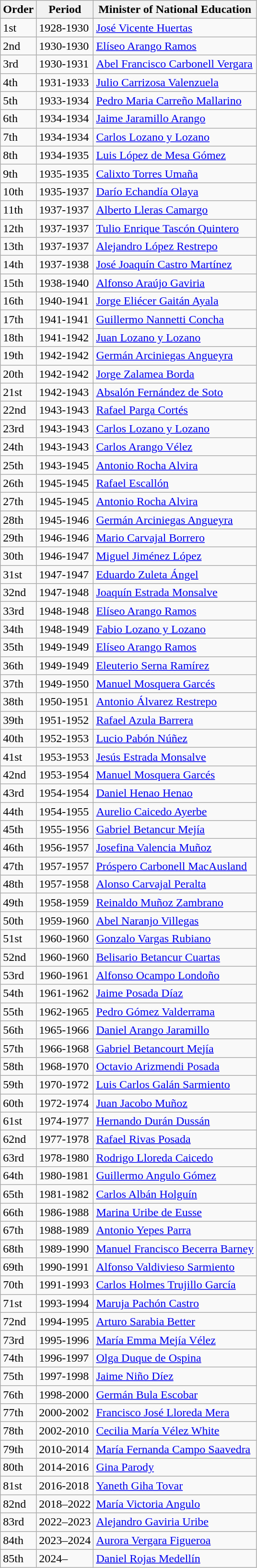<table class="wikitable">
<tr>
<th>Order</th>
<th>Period</th>
<th>Minister of National Education</th>
</tr>
<tr>
<td>1st</td>
<td>1928-1930</td>
<td><a href='#'>José Vicente Huertas</a></td>
</tr>
<tr>
<td>2nd</td>
<td>1930-1930</td>
<td><a href='#'>Elíseo Arango Ramos</a></td>
</tr>
<tr>
<td>3rd</td>
<td>1930-1931</td>
<td><a href='#'>Abel Francisco Carbonell Vergara</a></td>
</tr>
<tr>
<td>4th</td>
<td>1931-1933</td>
<td><a href='#'>Julio Carrizosa Valenzuela</a></td>
</tr>
<tr>
<td>5th</td>
<td>1933-1934</td>
<td><a href='#'>Pedro Maria Carreño Mallarino</a></td>
</tr>
<tr>
<td>6th</td>
<td>1934-1934</td>
<td><a href='#'>Jaime Jaramillo Arango</a></td>
</tr>
<tr .>
<td>7th</td>
<td>1934-1934</td>
<td><a href='#'>Carlos Lozano y Lozano</a></td>
</tr>
<tr>
<td>8th</td>
<td>1934-1935</td>
<td><a href='#'>Luis López de Mesa Gómez</a></td>
</tr>
<tr>
<td>9th</td>
<td>1935-1935</td>
<td><a href='#'>Calixto Torres Umaña</a></td>
</tr>
<tr>
<td>10th</td>
<td>1935-1937</td>
<td><a href='#'>Darío Echandía Olaya</a></td>
</tr>
<tr>
<td>11th</td>
<td>1937-1937</td>
<td><a href='#'>Alberto Lleras Camargo</a></td>
</tr>
<tr>
<td>12th</td>
<td>1937-1937</td>
<td><a href='#'>Tulio Enrique Tascón Quintero</a></td>
</tr>
<tr>
<td>13th</td>
<td>1937-1937</td>
<td><a href='#'>Alejandro López Restrepo</a></td>
</tr>
<tr>
<td>14th</td>
<td>1937-1938</td>
<td><a href='#'>José Joaquín Castro Martínez</a></td>
</tr>
<tr>
<td>15th</td>
<td>1938-1940</td>
<td><a href='#'>Alfonso Araújo Gaviria</a></td>
</tr>
<tr>
<td>16th</td>
<td>1940-1941</td>
<td><a href='#'>Jorge Eliécer Gaitán Ayala</a></td>
</tr>
<tr>
<td>17th</td>
<td>1941-1941</td>
<td><a href='#'>Guillermo Nannetti Concha</a></td>
</tr>
<tr>
<td>18th</td>
<td>1941-1942</td>
<td><a href='#'>Juan Lozano y Lozano</a></td>
</tr>
<tr>
<td>19th</td>
<td>1942-1942</td>
<td><a href='#'>Germán Arciniegas Angueyra</a></td>
</tr>
<tr>
<td>20th</td>
<td>1942-1942</td>
<td><a href='#'>Jorge Zalamea Borda</a></td>
</tr>
<tr>
<td>21st</td>
<td>1942-1943</td>
<td><a href='#'>Absalón Fernández de Soto</a></td>
</tr>
<tr>
<td>22nd</td>
<td>1943-1943</td>
<td><a href='#'>Rafael Parga Cortés</a></td>
</tr>
<tr>
<td>23rd</td>
<td>1943-1943</td>
<td><a href='#'>Carlos Lozano y Lozano</a></td>
</tr>
<tr>
<td>24th</td>
<td>1943-1943</td>
<td><a href='#'>Carlos Arango Vélez</a></td>
</tr>
<tr>
<td>25th</td>
<td>1943-1945</td>
<td><a href='#'>Antonio Rocha Alvira</a></td>
</tr>
<tr>
<td>26th</td>
<td>1945-1945</td>
<td><a href='#'>Rafael Escallón</a></td>
</tr>
<tr>
<td>27th</td>
<td>1945-1945</td>
<td><a href='#'>Antonio Rocha Alvira</a></td>
</tr>
<tr>
<td>28th</td>
<td>1945-1946</td>
<td><a href='#'>Germán Arciniegas Angueyra</a></td>
</tr>
<tr>
<td>29th</td>
<td>1946-1946</td>
<td><a href='#'>Mario Carvajal Borrero</a></td>
</tr>
<tr>
<td>30th</td>
<td>1946-1947</td>
<td><a href='#'>Miguel Jiménez López</a></td>
</tr>
<tr>
<td>31st</td>
<td>1947-1947</td>
<td><a href='#'>Eduardo Zuleta Ángel</a></td>
</tr>
<tr>
<td>32nd</td>
<td>1947-1948</td>
<td><a href='#'>Joaquín Estrada Monsalve</a></td>
</tr>
<tr>
<td>33rd</td>
<td>1948-1948</td>
<td><a href='#'>Elíseo Arango Ramos</a></td>
</tr>
<tr>
<td>34th</td>
<td>1948-1949</td>
<td><a href='#'>Fabio Lozano y Lozano</a></td>
</tr>
<tr>
<td>35th</td>
<td>1949-1949</td>
<td><a href='#'>Elíseo Arango Ramos</a></td>
</tr>
<tr>
<td>36th</td>
<td>1949-1949</td>
<td><a href='#'>Eleuterio Serna Ramírez</a></td>
</tr>
<tr>
<td>37th</td>
<td>1949-1950</td>
<td><a href='#'>Manuel Mosquera Garcés</a></td>
</tr>
<tr>
<td>38th</td>
<td>1950-1951</td>
<td><a href='#'>Antonio Álvarez Restrepo</a></td>
</tr>
<tr>
<td>39th</td>
<td>1951-1952</td>
<td><a href='#'>Rafael Azula Barrera</a></td>
</tr>
<tr>
<td>40th</td>
<td>1952-1953</td>
<td><a href='#'>Lucio Pabón Núñez</a></td>
</tr>
<tr>
<td>41st</td>
<td>1953-1953</td>
<td><a href='#'>Jesús Estrada Monsalve</a></td>
</tr>
<tr>
<td>42nd</td>
<td>1953-1954</td>
<td><a href='#'>Manuel Mosquera Garcés</a></td>
</tr>
<tr>
<td>43rd</td>
<td>1954-1954</td>
<td><a href='#'>Daniel Henao Henao</a></td>
</tr>
<tr>
<td>44th</td>
<td>1954-1955</td>
<td><a href='#'>Aurelio Caicedo Ayerbe</a></td>
</tr>
<tr>
<td>45th</td>
<td>1955-1956</td>
<td><a href='#'>Gabriel Betancur Mejía</a></td>
</tr>
<tr>
<td>46th</td>
<td>1956-1957</td>
<td><a href='#'>Josefina Valencia Muñoz</a></td>
</tr>
<tr>
<td>47th</td>
<td>1957-1957</td>
<td><a href='#'>Próspero Carbonell MacAusland</a></td>
</tr>
<tr>
<td>48th</td>
<td>1957-1958</td>
<td><a href='#'>Alonso Carvajal Peralta</a></td>
</tr>
<tr>
<td>49th</td>
<td>1958-1959</td>
<td><a href='#'>Reinaldo Muñoz Zambrano</a></td>
</tr>
<tr>
<td>50th</td>
<td>1959-1960</td>
<td><a href='#'>Abel Naranjo Villegas</a></td>
</tr>
<tr>
<td>51st</td>
<td>1960-1960</td>
<td><a href='#'>Gonzalo Vargas Rubiano</a></td>
</tr>
<tr>
<td>52nd</td>
<td>1960-1960</td>
<td><a href='#'>Belisario Betancur Cuartas</a></td>
</tr>
<tr>
<td>53rd</td>
<td>1960-1961</td>
<td><a href='#'>Alfonso Ocampo Londoño</a></td>
</tr>
<tr>
<td>54th</td>
<td>1961-1962</td>
<td><a href='#'>Jaime Posada Díaz</a></td>
</tr>
<tr>
<td>55th</td>
<td>1962-1965</td>
<td><a href='#'>Pedro Gómez Valderrama</a></td>
</tr>
<tr>
<td>56th</td>
<td>1965-1966</td>
<td><a href='#'>Daniel Arango Jaramillo</a></td>
</tr>
<tr>
<td>57th</td>
<td>1966-1968</td>
<td><a href='#'>Gabriel Betancourt Mejía</a></td>
</tr>
<tr>
<td>58th</td>
<td>1968-1970</td>
<td><a href='#'>Octavio Arizmendi Posada</a></td>
</tr>
<tr>
<td>59th</td>
<td>1970-1972</td>
<td><a href='#'>Luis Carlos Galán Sarmiento</a></td>
</tr>
<tr>
<td>60th</td>
<td>1972-1974</td>
<td><a href='#'>Juan Jacobo Muñoz</a></td>
</tr>
<tr>
<td>61st</td>
<td>1974-1977</td>
<td><a href='#'>Hernando Durán Dussán</a></td>
</tr>
<tr>
<td>62nd</td>
<td>1977-1978</td>
<td><a href='#'>Rafael Rivas Posada</a></td>
</tr>
<tr>
<td>63rd</td>
<td>1978-1980</td>
<td><a href='#'>Rodrigo Lloreda Caicedo</a></td>
</tr>
<tr>
<td>64th</td>
<td>1980-1981</td>
<td><a href='#'>Guillermo Angulo Gómez</a></td>
</tr>
<tr>
<td>65th</td>
<td>1981-1982</td>
<td><a href='#'>Carlos Albán Holguín</a></td>
</tr>
<tr>
<td>66th</td>
<td>1986-1988</td>
<td><a href='#'>Marina Uribe de Eusse</a></td>
</tr>
<tr>
<td>67th</td>
<td>1988-1989</td>
<td><a href='#'>Antonio Yepes Parra</a></td>
</tr>
<tr>
<td>68th</td>
<td>1989-1990</td>
<td><a href='#'>Manuel Francisco Becerra Barney</a></td>
</tr>
<tr>
<td>69th</td>
<td>1990-1991</td>
<td><a href='#'>Alfonso Valdivieso Sarmiento</a></td>
</tr>
<tr>
<td>70th</td>
<td>1991-1993</td>
<td><a href='#'>Carlos Holmes Trujillo García</a></td>
</tr>
<tr>
<td>71st</td>
<td>1993-1994</td>
<td><a href='#'>Maruja Pachón Castro</a></td>
</tr>
<tr>
<td>72nd</td>
<td>1994-1995</td>
<td><a href='#'>Arturo Sarabia Better</a></td>
</tr>
<tr>
<td>73rd</td>
<td>1995-1996</td>
<td><a href='#'>María Emma Mejía Vélez</a></td>
</tr>
<tr>
<td>74th</td>
<td>1996-1997</td>
<td><a href='#'>Olga Duque de Ospina</a></td>
</tr>
<tr>
<td>75th</td>
<td>1997-1998</td>
<td><a href='#'>Jaime Niño Díez</a></td>
</tr>
<tr>
<td>76th</td>
<td>1998-2000</td>
<td><a href='#'>Germán Bula Escobar</a></td>
</tr>
<tr>
<td>77th</td>
<td>2000-2002</td>
<td><a href='#'>Francisco José Lloreda Mera</a></td>
</tr>
<tr>
<td>78th</td>
<td>2002-2010</td>
<td><a href='#'>Cecilia María Vélez White</a></td>
</tr>
<tr>
<td>79th</td>
<td>2010-2014</td>
<td><a href='#'>María Fernanda Campo Saavedra</a></td>
</tr>
<tr>
<td>80th</td>
<td>2014-2016</td>
<td><a href='#'>Gina Parody</a></td>
</tr>
<tr>
<td>81st</td>
<td>2016-2018</td>
<td><a href='#'>Yaneth Giha Tovar</a></td>
</tr>
<tr>
<td>82nd</td>
<td>2018–2022</td>
<td><a href='#'>María Victoria Angulo</a></td>
</tr>
<tr>
<td>83rd</td>
<td>2022–2023</td>
<td><a href='#'>Alejandro Gaviria Uribe</a></td>
</tr>
<tr>
<td>84th</td>
<td>2023–2024</td>
<td><a href='#'>Aurora Vergara Figueroa</a></td>
</tr>
<tr>
<td>85th</td>
<td>2024–</td>
<td><a href='#'>Daniel Rojas Medellín</a></td>
</tr>
</table>
